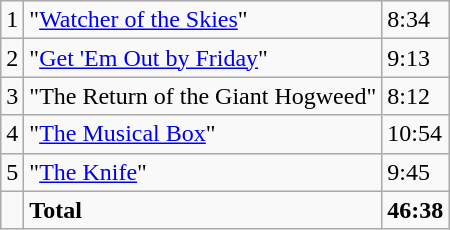<table class="wikitable">
<tr>
<td>1</td>
<td>"<a href='#'>Watcher of the Skies</a>"</td>
<td>8:34</td>
</tr>
<tr>
<td>2</td>
<td>"<a href='#'>Get 'Em Out by Friday</a>"</td>
<td>9:13</td>
</tr>
<tr>
<td>3</td>
<td>"The Return of the Giant Hogweed"</td>
<td>8:12</td>
</tr>
<tr>
<td>4</td>
<td>"<a href='#'>The Musical Box</a>"</td>
<td>10:54</td>
</tr>
<tr>
<td>5</td>
<td>"<a href='#'>The Knife</a>"</td>
<td>9:45</td>
</tr>
<tr>
<td></td>
<td><strong>Total</strong></td>
<td><strong>46:38</strong></td>
</tr>
</table>
